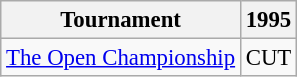<table class="wikitable" style="font-size:95%;text-align:center;">
<tr>
<th>Tournament</th>
<th>1995</th>
</tr>
<tr>
<td align=left><a href='#'>The Open Championship</a></td>
<td>CUT</td>
</tr>
</table>
